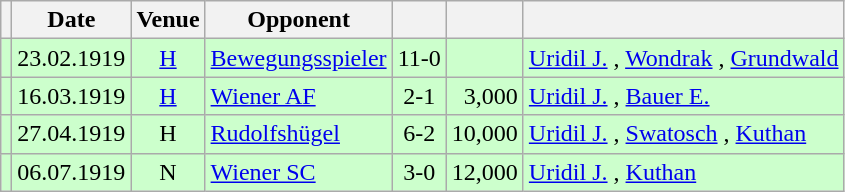<table class="wikitable" Style="text-align: center">
<tr>
<th></th>
<th>Date</th>
<th>Venue</th>
<th>Opponent</th>
<th></th>
<th></th>
<th></th>
</tr>
<tr style="background:#cfc">
<td></td>
<td>23.02.1919</td>
<td><a href='#'>H</a></td>
<td align="left"><a href='#'>Bewegungsspieler</a></td>
<td>11-0</td>
<td align="right"></td>
<td align="left"><a href='#'>Uridil J.</a>       , <a href='#'>Wondrak</a>  , <a href='#'>Grundwald</a>  </td>
</tr>
<tr style="background:#cfc">
<td></td>
<td>16.03.1919</td>
<td><a href='#'>H</a></td>
<td align="left"><a href='#'>Wiener AF</a></td>
<td>2-1</td>
<td align="right">3,000</td>
<td align="left"><a href='#'>Uridil J.</a> , <a href='#'>Bauer E.</a> </td>
</tr>
<tr style="background:#cfc">
<td></td>
<td>27.04.1919</td>
<td>H</td>
<td align="left"><a href='#'>Rudolfshügel</a></td>
<td>6-2</td>
<td align="right">10,000</td>
<td align="left"><a href='#'>Uridil J.</a>    , <a href='#'>Swatosch</a> , <a href='#'>Kuthan</a> </td>
</tr>
<tr style="background:#cfc">
<td></td>
<td>06.07.1919</td>
<td>N</td>
<td align="left"><a href='#'>Wiener SC</a></td>
<td>3-0</td>
<td align="right">12,000</td>
<td align="left"><a href='#'>Uridil J.</a>  , <a href='#'>Kuthan</a> </td>
</tr>
</table>
